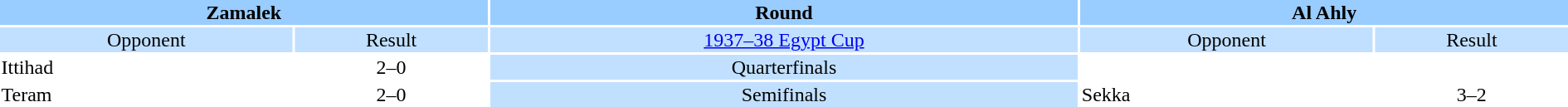<table style="width:100%; text-align:center;">
<tr style="vertical-align:top; background:#9cf;">
<th colspan=2 style="width:1*">Zamalek</th>
<th><strong>Round</strong></th>
<th colspan=2 style="width:1*">Al Ahly</th>
</tr>
<tr style="vertical-align:top; background:#c1e0ff;">
<td>Opponent</td>
<td>Result</td>
<td><a href='#'>1937–38 Egypt Cup</a></td>
<td>Opponent</td>
<td>Result</td>
</tr>
<tr>
<td align=left>Ittihad</td>
<td>2–0</td>
<td style="background:#c1e0ff;">Quarterfinals</td>
<td align=left></td>
<td></td>
</tr>
<tr>
<td align=left>Teram</td>
<td>2–0</td>
<td style="background:#c1e0ff;">Semifinals</td>
<td align=left>Sekka</td>
<td>3–2</td>
</tr>
</table>
